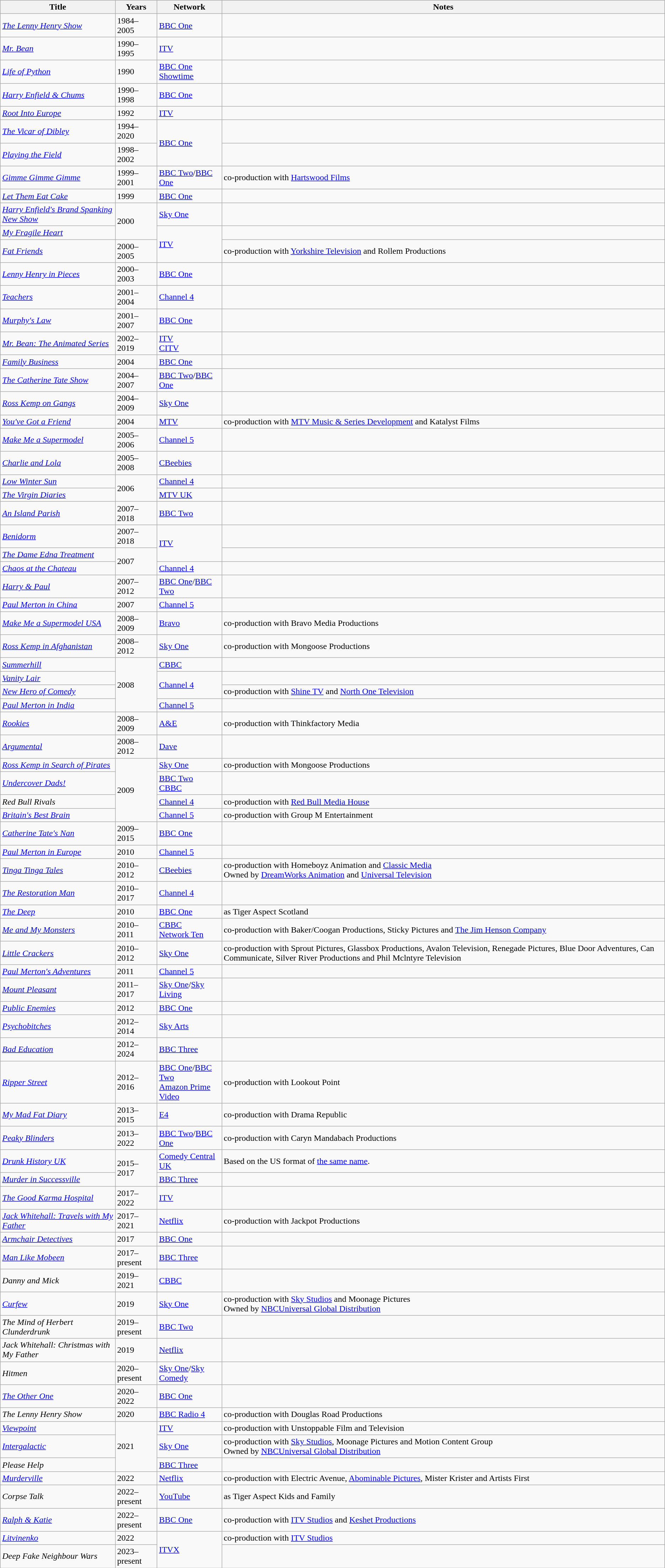<table class="wikitable sortable sticky-header">
<tr>
<th>Title</th>
<th>Years</th>
<th>Network</th>
<th>Notes</th>
</tr>
<tr>
<td><em><a href='#'>The Lenny Henry Show</a></em></td>
<td>1984–2005</td>
<td><a href='#'>BBC One</a></td>
<td></td>
</tr>
<tr>
<td><em><a href='#'>Mr. Bean</a></em></td>
<td>1990–1995</td>
<td><a href='#'>ITV</a></td>
<td></td>
</tr>
<tr>
<td><em><a href='#'>Life of Python</a></em></td>
<td>1990</td>
<td><a href='#'>BBC One</a><br><a href='#'>Showtime</a></td>
<td></td>
</tr>
<tr>
<td><em><a href='#'>Harry Enfield & Chums</a></em></td>
<td>1990–1998</td>
<td><a href='#'>BBC One</a></td>
<td></td>
</tr>
<tr>
<td><em><a href='#'>Root Into Europe</a></em></td>
<td>1992</td>
<td><a href='#'>ITV</a></td>
<td></td>
</tr>
<tr>
<td><em><a href='#'>The Vicar of Dibley</a></em></td>
<td>1994–2020</td>
<td rowspan="2"><a href='#'>BBC One</a></td>
<td></td>
</tr>
<tr>
<td><em><a href='#'>Playing the Field</a></em></td>
<td>1998–2002</td>
<td></td>
</tr>
<tr>
<td><em><a href='#'>Gimme Gimme Gimme</a></em></td>
<td>1999–2001</td>
<td><a href='#'>BBC Two</a>/<a href='#'>BBC One</a></td>
<td>co-production with <a href='#'>Hartswood Films</a></td>
</tr>
<tr>
<td><em><a href='#'>Let Them Eat Cake</a></em></td>
<td>1999</td>
<td><a href='#'>BBC One</a></td>
<td></td>
</tr>
<tr>
<td><em><a href='#'>Harry Enfield's Brand Spanking New Show</a></em></td>
<td rowspan="2">2000</td>
<td><a href='#'>Sky One</a></td>
<td></td>
</tr>
<tr>
<td><em><a href='#'>My Fragile Heart</a></em></td>
<td rowspan="2"><a href='#'>ITV</a></td>
<td></td>
</tr>
<tr>
<td><em><a href='#'>Fat Friends</a></em></td>
<td>2000–2005</td>
<td>co-production with <a href='#'>Yorkshire Television</a> and Rollem Productions</td>
</tr>
<tr>
<td><em><a href='#'>Lenny Henry in Pieces</a></em></td>
<td>2000–2003</td>
<td><a href='#'>BBC One</a></td>
<td></td>
</tr>
<tr>
<td><em><a href='#'>Teachers</a></em></td>
<td>2001–2004</td>
<td><a href='#'>Channel 4</a></td>
<td></td>
</tr>
<tr>
<td><em><a href='#'>Murphy's Law</a></em></td>
<td>2001–2007</td>
<td><a href='#'>BBC One</a></td>
<td></td>
</tr>
<tr>
<td><em><a href='#'>Mr. Bean: The Animated Series</a></em></td>
<td>2002–2019</td>
<td><a href='#'>ITV</a><br><a href='#'>CITV</a></td>
<td></td>
</tr>
<tr>
<td><em><a href='#'>Family Business</a></em></td>
<td>2004</td>
<td><a href='#'>BBC One</a></td>
<td></td>
</tr>
<tr>
<td><em><a href='#'>The Catherine Tate Show</a></em></td>
<td>2004–2007</td>
<td><a href='#'>BBC Two</a>/<a href='#'>BBC One</a></td>
<td></td>
</tr>
<tr>
<td><em><a href='#'>Ross Kemp on Gangs</a></em></td>
<td>2004–2009</td>
<td><a href='#'>Sky One</a></td>
<td></td>
</tr>
<tr>
<td><em><a href='#'>You've Got a Friend</a></em></td>
<td>2004</td>
<td><a href='#'>MTV</a></td>
<td>co-production with <a href='#'>MTV Music & Series Development</a> and Katalyst Films</td>
</tr>
<tr>
<td><em><a href='#'>Make Me a Supermodel</a></em></td>
<td>2005–2006</td>
<td><a href='#'>Channel 5</a></td>
<td></td>
</tr>
<tr>
<td><em><a href='#'>Charlie and Lola</a></em></td>
<td>2005–2008</td>
<td><a href='#'>CBeebies</a></td>
<td></td>
</tr>
<tr>
<td><em><a href='#'>Low Winter Sun</a></em></td>
<td rowspan="2">2006</td>
<td><a href='#'>Channel 4</a></td>
<td></td>
</tr>
<tr>
<td><em><a href='#'>The Virgin Diaries</a></em></td>
<td><a href='#'>MTV UK</a></td>
<td></td>
</tr>
<tr>
<td><em><a href='#'>An Island Parish</a></em></td>
<td>2007–2018</td>
<td><a href='#'>BBC Two</a></td>
<td></td>
</tr>
<tr>
<td><em><a href='#'>Benidorm</a></em></td>
<td>2007–2018</td>
<td rowspan="2"><a href='#'>ITV</a></td>
<td></td>
</tr>
<tr>
<td><em><a href='#'>The Dame Edna Treatment</a></em></td>
<td rowspan="2">2007</td>
<td></td>
</tr>
<tr>
<td><em><a href='#'>Chaos at the Chateau</a></em></td>
<td><a href='#'>Channel 4</a></td>
<td></td>
</tr>
<tr>
<td><em><a href='#'>Harry & Paul</a></em></td>
<td>2007–2012</td>
<td><a href='#'>BBC One</a>/<a href='#'>BBC Two</a></td>
<td></td>
</tr>
<tr>
<td><em><a href='#'>Paul Merton in China</a></em></td>
<td>2007</td>
<td><a href='#'>Channel 5</a></td>
<td></td>
</tr>
<tr>
<td><em><a href='#'>Make Me a Supermodel USA</a></em></td>
<td>2008–2009</td>
<td><a href='#'>Bravo</a></td>
<td>co-production with Bravo Media Productions</td>
</tr>
<tr>
<td><em><a href='#'>Ross Kemp in Afghanistan</a></em></td>
<td>2008–2012</td>
<td><a href='#'>Sky One</a></td>
<td>co-production with Mongoose Productions</td>
</tr>
<tr>
<td><em><a href='#'>Summerhill</a></em></td>
<td rowspan="4">2008</td>
<td><a href='#'>CBBC</a></td>
<td></td>
</tr>
<tr>
<td><em><a href='#'>Vanity Lair</a></em></td>
<td rowspan="2"><a href='#'>Channel 4</a></td>
<td></td>
</tr>
<tr>
<td><em><a href='#'>New Hero of Comedy</a></em></td>
<td>co-production with <a href='#'>Shine TV</a> and <a href='#'>North One Television</a></td>
</tr>
<tr>
<td><em><a href='#'>Paul Merton in India</a></em></td>
<td><a href='#'>Channel 5</a></td>
<td></td>
</tr>
<tr>
<td><em><a href='#'>Rookies</a></em></td>
<td>2008–2009</td>
<td><a href='#'>A&E</a></td>
<td>co-production with Thinkfactory Media</td>
</tr>
<tr>
<td><em><a href='#'>Argumental</a></em></td>
<td>2008–2012</td>
<td><a href='#'>Dave</a></td>
<td></td>
</tr>
<tr>
<td><em><a href='#'>Ross Kemp in Search of Pirates</a></em></td>
<td rowspan="4">2009</td>
<td><a href='#'>Sky One</a></td>
<td>co-production with Mongoose Productions</td>
</tr>
<tr>
<td><em><a href='#'>Undercover Dads!</a></em></td>
<td><a href='#'>BBC Two</a><br><a href='#'>CBBC</a></td>
<td></td>
</tr>
<tr>
<td><em>Red Bull Rivals</em></td>
<td><a href='#'>Channel 4</a></td>
<td>co-production with <a href='#'>Red Bull Media House</a></td>
</tr>
<tr>
<td><em><a href='#'>Britain's Best Brain</a></em></td>
<td><a href='#'>Channel 5</a></td>
<td>co-production with Group M Entertainment</td>
</tr>
<tr>
<td><em><a href='#'>Catherine Tate's Nan</a></em></td>
<td>2009–2015</td>
<td><a href='#'>BBC One</a></td>
<td></td>
</tr>
<tr>
<td><em><a href='#'>Paul Merton in Europe</a></em></td>
<td>2010</td>
<td><a href='#'>Channel 5</a></td>
<td></td>
</tr>
<tr>
<td><em><a href='#'>Tinga Tinga Tales</a></em></td>
<td>2010–2012</td>
<td><a href='#'>CBeebies</a></td>
<td>co-production with Homeboyz Animation and <a href='#'>Classic Media</a><br>Owned by <a href='#'>DreamWorks Animation</a> and <a href='#'>Universal Television</a></td>
</tr>
<tr>
<td><em><a href='#'>The Restoration Man</a></em></td>
<td>2010–2017</td>
<td><a href='#'>Channel 4</a></td>
<td></td>
</tr>
<tr>
<td><em><a href='#'>The Deep</a></em></td>
<td>2010</td>
<td><a href='#'>BBC One</a></td>
<td>as Tiger Aspect Scotland</td>
</tr>
<tr>
<td><em><a href='#'>Me and My Monsters</a></em></td>
<td>2010–2011</td>
<td><a href='#'>CBBC</a><br><a href='#'>Network Ten</a></td>
<td>co-production with Baker/Coogan Productions, Sticky Pictures and <a href='#'>The Jim Henson Company</a></td>
</tr>
<tr>
<td><em><a href='#'>Little Crackers</a></em></td>
<td>2010–2012</td>
<td><a href='#'>Sky One</a></td>
<td>co-production with Sprout Pictures, Glassbox Productions, Avalon Television, Renegade Pictures, Blue Door Adventures, Can Communicate, Silver River Productions and Phil Mclntyre Television</td>
</tr>
<tr>
<td><em><a href='#'>Paul Merton's Adventures</a></em></td>
<td>2011</td>
<td><a href='#'>Channel 5</a></td>
<td></td>
</tr>
<tr>
<td><em><a href='#'>Mount Pleasant</a></em></td>
<td>2011–2017</td>
<td><a href='#'>Sky One</a>/<a href='#'>Sky Living</a></td>
<td></td>
</tr>
<tr>
<td><em><a href='#'>Public Enemies</a></em></td>
<td>2012</td>
<td><a href='#'>BBC One</a></td>
<td></td>
</tr>
<tr>
<td><em><a href='#'>Psychobitches</a></em></td>
<td>2012–2014</td>
<td><a href='#'>Sky Arts</a></td>
<td></td>
</tr>
<tr>
<td><em><a href='#'>Bad Education</a></em></td>
<td>2012–2024</td>
<td><a href='#'>BBC Three</a></td>
<td></td>
</tr>
<tr>
<td><em><a href='#'>Ripper Street</a></em></td>
<td>2012–2016</td>
<td><a href='#'>BBC One</a>/<a href='#'>BBC Two</a><br><a href='#'>Amazon Prime Video</a></td>
<td>co-production with Lookout Point</td>
</tr>
<tr>
<td><em><a href='#'>My Mad Fat Diary</a></em></td>
<td>2013–2015</td>
<td><a href='#'>E4</a></td>
<td>co-production with Drama Republic</td>
</tr>
<tr>
<td><em><a href='#'>Peaky Blinders</a></em></td>
<td>2013–2022</td>
<td><a href='#'>BBC Two</a>/<a href='#'>BBC One</a></td>
<td>co-production with Caryn Mandabach Productions</td>
</tr>
<tr>
<td><em><a href='#'>Drunk History UK</a></em></td>
<td rowspan="2">2015–2017</td>
<td><a href='#'>Comedy Central UK</a></td>
<td>Based on the US format of <a href='#'>the same name</a>.</td>
</tr>
<tr>
<td><em><a href='#'>Murder in Successville</a></em></td>
<td><a href='#'>BBC Three</a></td>
<td></td>
</tr>
<tr>
<td><em><a href='#'>The Good Karma Hospital</a></em></td>
<td>2017–2022</td>
<td><a href='#'>ITV</a></td>
<td></td>
</tr>
<tr>
<td><em><a href='#'>Jack Whitehall: Travels with My Father</a></em></td>
<td>2017–2021</td>
<td><a href='#'>Netflix</a></td>
<td>co-production with Jackpot Productions</td>
</tr>
<tr>
<td><em><a href='#'>Armchair Detectives</a></em></td>
<td>2017</td>
<td><a href='#'>BBC One</a></td>
<td></td>
</tr>
<tr>
<td><em><a href='#'>Man Like Mobeen</a></em></td>
<td>2017–present</td>
<td><a href='#'>BBC Three</a></td>
<td></td>
</tr>
<tr>
<td><em>Danny and Mick</em></td>
<td>2019–2021</td>
<td><a href='#'>CBBC</a></td>
<td></td>
</tr>
<tr>
<td><em><a href='#'>Curfew</a></em></td>
<td>2019</td>
<td><a href='#'>Sky One</a></td>
<td>co-production with <a href='#'>Sky Studios</a> and Moonage Pictures<br>Owned by <a href='#'>NBCUniversal Global Distribution</a></td>
</tr>
<tr>
<td><em>The Mind of Herbert Clunderdrunk</em></td>
<td>2019–present</td>
<td><a href='#'>BBC Two</a></td>
<td></td>
</tr>
<tr>
<td><em>Jack Whitehall: Christmas with My Father</em></td>
<td>2019</td>
<td><a href='#'>Netflix</a></td>
<td></td>
</tr>
<tr>
<td><em>Hitmen</em></td>
<td>2020–present</td>
<td><a href='#'>Sky One</a>/<a href='#'>Sky Comedy</a></td>
<td></td>
</tr>
<tr>
<td><em><a href='#'>The Other One</a></em></td>
<td>2020–2022</td>
<td><a href='#'>BBC One</a></td>
<td></td>
</tr>
<tr>
<td><em>The Lenny Henry Show</em></td>
<td>2020</td>
<td><a href='#'>BBC Radio 4</a></td>
<td>co-production with Douglas Road Productions</td>
</tr>
<tr>
<td><em><a href='#'>Viewpoint</a></em></td>
<td rowspan="3">2021</td>
<td><a href='#'>ITV</a></td>
<td>co-production with Unstoppable Film and Television</td>
</tr>
<tr>
<td><em><a href='#'>Intergalactic</a></em></td>
<td><a href='#'>Sky One</a></td>
<td>co-production with <a href='#'>Sky Studios</a>, Moonage Pictures and Motion Content Group<br>Owned by <a href='#'>NBCUniversal Global Distribution</a></td>
</tr>
<tr>
<td><em>Please Help</em></td>
<td><a href='#'>BBC Three</a></td>
<td></td>
</tr>
<tr>
<td><em><a href='#'>Murderville</a></em></td>
<td>2022</td>
<td><a href='#'>Netflix</a></td>
<td>co-production with Electric Avenue, <a href='#'>Abominable Pictures</a>, Mister Krister and Artists First</td>
</tr>
<tr>
<td><em>Corpse Talk</em></td>
<td>2022–present</td>
<td><a href='#'>YouTube</a></td>
<td>as Tiger Aspect Kids and Family</td>
</tr>
<tr>
<td><em><a href='#'>Ralph & Katie</a></em></td>
<td>2022–present</td>
<td><a href='#'>BBC One</a></td>
<td>co-production with <a href='#'>ITV Studios</a> and <a href='#'>Keshet Productions</a></td>
</tr>
<tr>
<td><em><a href='#'>Litvinenko</a></em></td>
<td>2022</td>
<td rowspan="2"><a href='#'>ITVX</a></td>
<td>co-production with <a href='#'>ITV Studios</a></td>
</tr>
<tr>
<td><em>Deep Fake Neighbour Wars</em></td>
<td>2023–present</td>
<td></td>
</tr>
</table>
